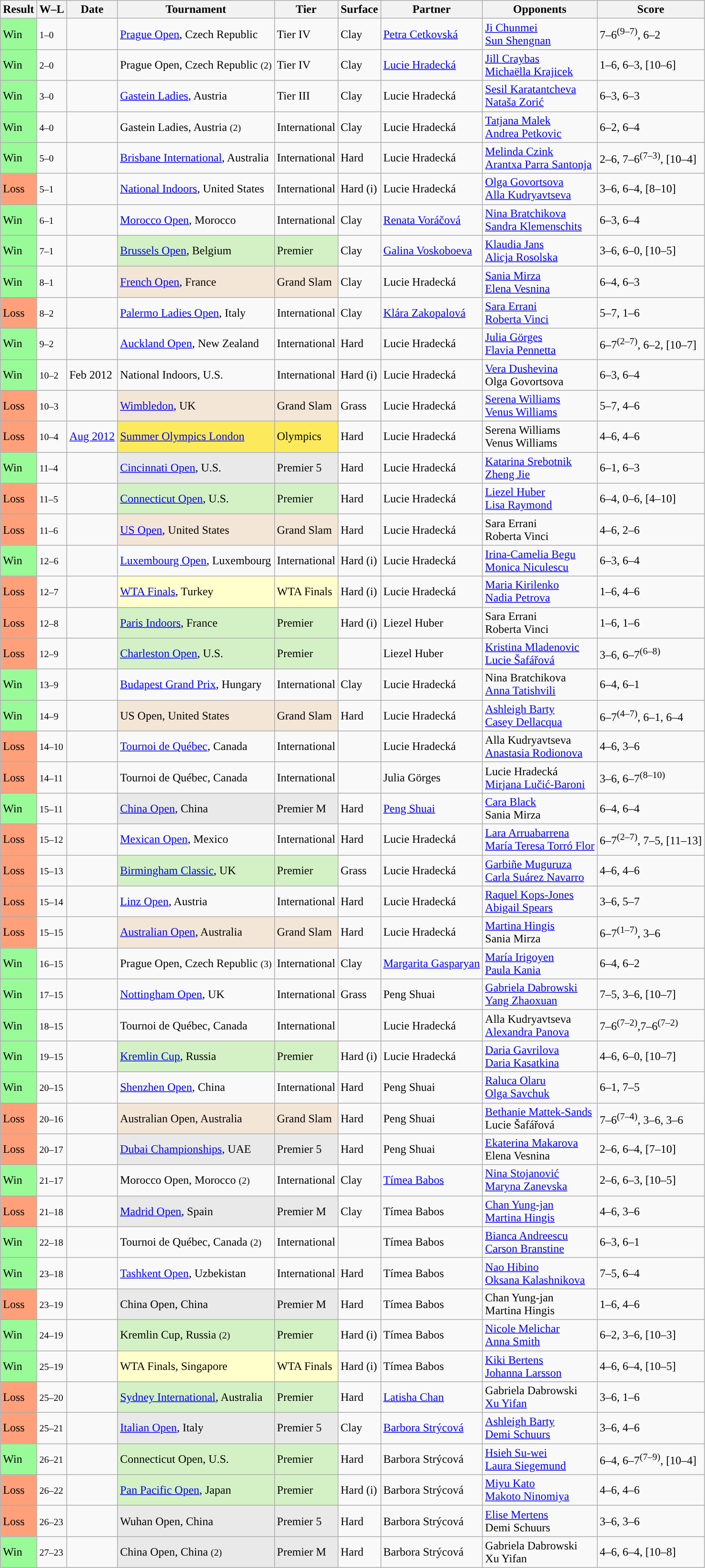<table class="sortable wikitable">
<tr>
<th>Result</th>
<th class="unsortable">W–L</th>
<th>Date</th>
<th>Tournament</th>
<th>Tier</th>
<th>Surface</th>
<th>Partner</th>
<th>Opponents</th>
<th class="unsortable">Score</th>
</tr>
<tr>
<td style="background:#98fb98;">Win</td>
<td><small>1–0</small></td>
<td><a href='#'></a></td>
<td><a href='#'>Prague Open</a>, Czech Republic</td>
<td>Tier IV</td>
<td>Clay</td>
<td> <a href='#'>Petra Cetkovská</a></td>
<td> <a href='#'>Ji Chunmei</a> <br>  <a href='#'>Sun Shengnan</a></td>
<td>7–6<sup>(9–7)</sup>, 6–2</td>
</tr>
<tr>
<td style="background:#98fb98;">Win</td>
<td><small>2–0</small></td>
<td><a href='#'></a></td>
<td>Prague Open, Czech Republic <small>(2)</small></td>
<td>Tier IV</td>
<td>Clay</td>
<td> <a href='#'>Lucie Hradecká</a></td>
<td> <a href='#'>Jill Craybas</a> <br>  <a href='#'>Michaëlla Krajicek</a></td>
<td>1–6, 6–3, [10–6]</td>
</tr>
<tr>
<td style="background:#98fb98;">Win</td>
<td><small>3–0</small></td>
<td><a href='#'></a></td>
<td><a href='#'>Gastein Ladies</a>, Austria</td>
<td>Tier III</td>
<td>Clay</td>
<td> Lucie Hradecká</td>
<td> <a href='#'>Sesil Karatantcheva</a> <br>  <a href='#'>Nataša Zorić</a></td>
<td>6–3, 6–3</td>
</tr>
<tr>
<td style="background:#98fb98;">Win</td>
<td><small>4–0</small></td>
<td><a href='#'></a></td>
<td>Gastein Ladies, Austria <small>(2)</small></td>
<td>International</td>
<td>Clay</td>
<td> Lucie Hradecká</td>
<td> <a href='#'>Tatjana Malek</a> <br>  <a href='#'>Andrea Petkovic</a></td>
<td>6–2, 6–4</td>
</tr>
<tr>
<td style="background:#98fb98;">Win</td>
<td><small>5–0</small></td>
<td><a href='#'></a></td>
<td><a href='#'>Brisbane International</a>, Australia</td>
<td>International</td>
<td>Hard</td>
<td> Lucie Hradecká</td>
<td> <a href='#'>Melinda Czink</a> <br>  <a href='#'>Arantxa Parra Santonja</a></td>
<td>2–6, 7–6<sup>(7–3)</sup>, [10–4]</td>
</tr>
<tr>
<td style="background:#ffa07a;">Loss</td>
<td><small>5–1</small></td>
<td></td>
<td><a href='#'>National Indoors</a>, United States</td>
<td>International</td>
<td>Hard (i)</td>
<td> Lucie Hradecká</td>
<td> <a href='#'>Olga Govortsova</a> <br>  <a href='#'>Alla Kudryavtseva</a></td>
<td>3–6, 6–4, [8–10]</td>
</tr>
<tr>
<td style="background:#98fb98;">Win</td>
<td><small>6–1</small></td>
<td><a href='#'></a></td>
<td><a href='#'>Morocco Open</a>, Morocco</td>
<td>International</td>
<td>Clay</td>
<td> <a href='#'>Renata Voráčová</a></td>
<td> <a href='#'>Nina Bratchikova</a> <br>  <a href='#'>Sandra Klemenschits</a></td>
<td>6–3, 6–4</td>
</tr>
<tr>
<td style="background:#98fb98;">Win</td>
<td><small>7–1</small></td>
<td><a href='#'></a></td>
<td style="background:#d4f1c5;"><a href='#'>Brussels Open</a>, Belgium</td>
<td style="background:#d4f1c5;">Premier</td>
<td>Clay</td>
<td> <a href='#'>Galina Voskoboeva</a></td>
<td> <a href='#'>Klaudia Jans</a> <br>  <a href='#'>Alicja Rosolska</a></td>
<td>3–6, 6–0, [10–5]</td>
</tr>
<tr>
<td style="background:#98fb98;">Win</td>
<td><small>8–1</small></td>
<td><a href='#'></a></td>
<td style="background:#f3e6d7;"><a href='#'>French Open</a>, France</td>
<td style="background:#f3e6d7;">Grand Slam</td>
<td>Clay</td>
<td> Lucie Hradecká</td>
<td> <a href='#'>Sania Mirza</a> <br>  <a href='#'>Elena Vesnina</a></td>
<td>6–4, 6–3</td>
</tr>
<tr>
<td style="background:#ffa07a;">Loss</td>
<td><small>8–2</small></td>
<td><a href='#'></a></td>
<td><a href='#'>Palermo Ladies Open</a>, Italy</td>
<td>International</td>
<td>Clay</td>
<td> <a href='#'>Klára Zakopalová</a></td>
<td> <a href='#'>Sara Errani</a> <br>  <a href='#'>Roberta Vinci</a></td>
<td>5–7, 1–6</td>
</tr>
<tr>
<td style="background:#98fb98;">Win</td>
<td><small>9–2</small></td>
<td><a href='#'></a></td>
<td><a href='#'>Auckland Open</a>, New Zealand</td>
<td>International</td>
<td>Hard</td>
<td> Lucie Hradecká</td>
<td> <a href='#'>Julia Görges</a> <br>  <a href='#'>Flavia Pennetta</a></td>
<td>6–7<sup>(2–7)</sup>, 6–2, [10–7]</td>
</tr>
<tr>
<td style="background:#98fb98;">Win</td>
<td><small>10–2</small></td>
<td>Feb 2012</td>
<td>National Indoors, U.S.</td>
<td>International</td>
<td>Hard (i)</td>
<td> Lucie Hradecká</td>
<td> <a href='#'>Vera Dushevina</a> <br>  Olga Govortsova</td>
<td>6–3, 6–4</td>
</tr>
<tr>
<td style="background:#ffa07a;">Loss</td>
<td><small>10–3</small></td>
<td><a href='#'></a></td>
<td style="background:#f3e6d7;"><a href='#'>Wimbledon</a>, UK</td>
<td style="background:#f3e6d7;">Grand Slam</td>
<td>Grass</td>
<td> Lucie Hradecká</td>
<td> <a href='#'>Serena Williams</a> <br>  <a href='#'>Venus Williams</a></td>
<td>5–7, 4–6</td>
</tr>
<tr>
<td bgcolor=ffa07a>Loss</td>
<td><small>10–4</small></td>
<td><a href='#'>Aug 2012</a></td>
<td style="background:#fcea5c;"><a href='#'>Summer Olympics London</a></td>
<td style="background:#fcea5c;">Olympics</td>
<td>Hard</td>
<td> Lucie Hradecká</td>
<td> Serena Williams <br>  Venus Williams</td>
<td>4–6, 4–6</td>
</tr>
<tr>
<td style="background:#98fb98;">Win</td>
<td><small>11–4</small></td>
<td><a href='#'></a></td>
<td style="background:#e9e9e9;"><a href='#'>Cincinnati Open</a>, U.S.</td>
<td style="background:#e9e9e9;">Premier 5</td>
<td>Hard</td>
<td> Lucie Hradecká</td>
<td> <a href='#'>Katarina Srebotnik</a> <br>  <a href='#'>Zheng Jie</a></td>
<td>6–1, 6–3</td>
</tr>
<tr>
<td style="background:#ffa07a;">Loss</td>
<td><small>11–5</small></td>
<td><a href='#'></a></td>
<td style="background:#d4f1c5;"><a href='#'>Connecticut Open</a>, U.S.</td>
<td style="background:#d4f1c5;">Premier</td>
<td>Hard</td>
<td> Lucie Hradecká</td>
<td> <a href='#'>Liezel Huber</a> <br>  <a href='#'>Lisa Raymond</a></td>
<td>6–4, 0–6, [4–10]</td>
</tr>
<tr>
<td style="background:#ffa07a;">Loss</td>
<td><small>11–6</small></td>
<td><a href='#'></a></td>
<td style="background:#f3e6d7;"><a href='#'>US Open</a>, United States</td>
<td style="background:#f3e6d7;">Grand Slam</td>
<td>Hard</td>
<td> Lucie Hradecká</td>
<td> Sara Errani <br>  Roberta Vinci</td>
<td>4–6, 2–6</td>
</tr>
<tr>
<td style="background:#98fb98;">Win</td>
<td><small>12–6</small></td>
<td><a href='#'></a></td>
<td><a href='#'>Luxembourg Open</a>, Luxembourg</td>
<td>International</td>
<td>Hard (i)</td>
<td> Lucie Hradecká</td>
<td> <a href='#'>Irina-Camelia Begu</a> <br>  <a href='#'>Monica Niculescu</a></td>
<td>6–3, 6–4</td>
</tr>
<tr>
<td style="background:#ffa07a;">Loss</td>
<td><small>12–7</small></td>
<td><a href='#'></a></td>
<td style="background:#ffc;"><a href='#'>WTA Finals</a>, Turkey</td>
<td style="background:#ffc;">WTA Finals</td>
<td>Hard (i)</td>
<td> Lucie Hradecká</td>
<td> <a href='#'>Maria Kirilenko</a> <br>  <a href='#'>Nadia Petrova</a></td>
<td>1–6, 4–6</td>
</tr>
<tr>
<td style="background:#ffa07a;">Loss</td>
<td><small>12–8</small></td>
<td><a href='#'></a></td>
<td style="background:#d4f1c5;"><a href='#'>Paris Indoors</a>, France</td>
<td style="background:#d4f1c5;">Premier</td>
<td>Hard (i)</td>
<td> Liezel Huber</td>
<td> Sara Errani <br>  Roberta Vinci</td>
<td>1–6, 1–6</td>
</tr>
<tr>
<td style="background:#ffa07a;">Loss</td>
<td><small>12–9</small></td>
<td><a href='#'></a></td>
<td style="background:#d4f1c5;"><a href='#'>Charleston Open</a>, U.S.</td>
<td style="background:#d4f1c5;">Premier</td>
<td></td>
<td> Liezel Huber</td>
<td> <a href='#'>Kristina Mladenovic</a> <br>  <a href='#'>Lucie Šafářová</a></td>
<td>3–6, 6–7<sup>(6–8)</sup></td>
</tr>
<tr>
<td style="background:#98fb98;">Win</td>
<td><small>13–9</small></td>
<td><a href='#'></a></td>
<td><a href='#'>Budapest Grand Prix</a>, Hungary</td>
<td>International</td>
<td>Clay</td>
<td> Lucie Hradecká</td>
<td> Nina Bratchikova <br>  <a href='#'>Anna Tatishvili</a></td>
<td>6–4, 6–1</td>
</tr>
<tr>
<td style="background:#98fb98;">Win</td>
<td><small>14–9</small></td>
<td><a href='#'></a></td>
<td style="background:#f3e6d7;">US Open, United States</td>
<td style="background:#f3e6d7;">Grand Slam</td>
<td>Hard</td>
<td> Lucie Hradecká</td>
<td> <a href='#'>Ashleigh Barty</a> <br>  <a href='#'>Casey Dellacqua</a></td>
<td>6–7<sup>(4–7)</sup>, 6–1, 6–4</td>
</tr>
<tr>
<td style="background:#ffa07a;">Loss</td>
<td><small>14–10</small></td>
<td><a href='#'></a></td>
<td><a href='#'>Tournoi de Québec</a>, Canada</td>
<td>International</td>
<td></td>
<td> Lucie Hradecká</td>
<td> Alla Kudryavtseva <br>  <a href='#'>Anastasia Rodionova</a></td>
<td>4–6, 3–6</td>
</tr>
<tr>
<td style="background:#ffa07a;">Loss</td>
<td><small>14–11</small></td>
<td><a href='#'></a></td>
<td>Tournoi de Québec, Canada</td>
<td>International</td>
<td></td>
<td> Julia Görges</td>
<td> Lucie Hradecká <br>  <a href='#'>Mirjana Lučić-Baroni</a></td>
<td>3–6, 6–7<sup>(8–10)</sup></td>
</tr>
<tr>
<td style="background:#98fb98;">Win</td>
<td><small>15–11</small></td>
<td><a href='#'></a></td>
<td style="background:#e9e9e9;"><a href='#'>China Open</a>, China</td>
<td style="background:#e9e9e9;">Premier M</td>
<td>Hard</td>
<td> <a href='#'>Peng Shuai</a></td>
<td> <a href='#'>Cara Black</a> <br>  Sania Mirza</td>
<td>6–4, 6–4</td>
</tr>
<tr>
<td style="background:#ffa07a;">Loss</td>
<td><small>15–12</small></td>
<td><a href='#'></a></td>
<td><a href='#'>Mexican Open</a>, Mexico</td>
<td>International</td>
<td>Hard</td>
<td> Lucie Hradecká</td>
<td> <a href='#'>Lara Arruabarrena</a> <br>  <a href='#'>María Teresa Torró Flor</a></td>
<td>6–7<sup>(2–7)</sup>, 7–5, [11–13]</td>
</tr>
<tr>
<td style="background:#ffa07a;">Loss</td>
<td><small>15–13</small></td>
<td><a href='#'></a></td>
<td bgcolor=d4f1c5><a href='#'>Birmingham Classic</a>, UK</td>
<td bgcolor=d4f1c5>Premier</td>
<td>Grass</td>
<td> Lucie Hradecká</td>
<td> <a href='#'>Garbiñe Muguruza</a> <br>  <a href='#'>Carla Suárez Navarro</a></td>
<td>4–6, 4–6</td>
</tr>
<tr>
<td style="background:#ffa07a;">Loss</td>
<td><small>15–14</small></td>
<td><a href='#'></a></td>
<td><a href='#'>Linz Open</a>, Austria</td>
<td>International</td>
<td>Hard</td>
<td> Lucie Hradecká</td>
<td> <a href='#'>Raquel Kops-Jones</a> <br>  <a href='#'>Abigail Spears</a></td>
<td>3–6, 5–7</td>
</tr>
<tr>
<td style="background:#ffa07a;">Loss</td>
<td><small>15–15</small></td>
<td><a href='#'></a></td>
<td bgcolor=f3e6d7><a href='#'>Australian Open</a>, Australia</td>
<td bgcolor=f3e6d7>Grand Slam</td>
<td>Hard</td>
<td> Lucie Hradecká</td>
<td> <a href='#'>Martina Hingis</a> <br>  Sania Mirza</td>
<td>6–7<sup>(1–7)</sup>, 3–6</td>
</tr>
<tr>
<td style="background:#98fb98;">Win</td>
<td><small>16–15</small></td>
<td><a href='#'></a></td>
<td>Prague Open, Czech Republic <small>(3)</small></td>
<td>International</td>
<td>Clay</td>
<td> <a href='#'>Margarita Gasparyan</a></td>
<td> <a href='#'>María Irigoyen</a> <br>  <a href='#'>Paula Kania</a></td>
<td>6–4, 6–2</td>
</tr>
<tr>
<td bgcolor=98fb98>Win</td>
<td><small>17–15</small></td>
<td><a href='#'></a></td>
<td><a href='#'>Nottingham Open</a>, UK</td>
<td>International</td>
<td>Grass</td>
<td> Peng Shuai</td>
<td> <a href='#'>Gabriela Dabrowski</a> <br>  <a href='#'>Yang Zhaoxuan</a></td>
<td>7–5, 3–6, [10–7]</td>
</tr>
<tr>
<td style="background:#98fb98;">Win</td>
<td><small>18–15</small></td>
<td><a href='#'></a></td>
<td>Tournoi de Québec, Canada</td>
<td>International</td>
<td></td>
<td> Lucie Hradecká</td>
<td> Alla Kudryavtseva <br>  <a href='#'>Alexandra Panova</a></td>
<td>7–6<sup>(7–2)</sup>,7–6<sup>(7–2)</sup></td>
</tr>
<tr>
<td style="background:#98fb98;">Win</td>
<td><small>19–15</small></td>
<td><a href='#'></a></td>
<td style="background:#d4f1c5;"><a href='#'>Kremlin Cup</a>, Russia</td>
<td style="background:#d4f1c5;">Premier</td>
<td>Hard (i)</td>
<td> Lucie Hradecká</td>
<td> <a href='#'>Daria Gavrilova</a> <br>  <a href='#'>Daria Kasatkina</a></td>
<td>4–6, 6–0, [10–7]</td>
</tr>
<tr>
<td style="background:#98FB98">Win</td>
<td><small>20–15</small></td>
<td><a href='#'></a></td>
<td><a href='#'>Shenzhen Open</a>, China</td>
<td>International</td>
<td>Hard</td>
<td> Peng Shuai</td>
<td> <a href='#'>Raluca Olaru</a> <br>  <a href='#'>Olga Savchuk</a></td>
<td>6–1, 7–5</td>
</tr>
<tr>
<td style="background:#ffa07a;">Loss</td>
<td><small>20–16</small></td>
<td><a href='#'></a></td>
<td bgcolor=f3e6d7>Australian Open, Australia</td>
<td bgcolor=f3e6d7>Grand Slam</td>
<td>Hard</td>
<td> Peng Shuai</td>
<td> <a href='#'>Bethanie Mattek-Sands</a> <br>  Lucie Šafářová</td>
<td>7–6<sup>(7–4)</sup>, 3–6, 3–6</td>
</tr>
<tr>
<td style="background:#ffa07a;">Loss</td>
<td><small>20–17</small></td>
<td><a href='#'></a></td>
<td bgcolor=e9e9e9><a href='#'>Dubai Championships</a>, UAE</td>
<td bgcolor=e9e9e9>Premier 5</td>
<td>Hard</td>
<td> Peng Shuai</td>
<td> <a href='#'>Ekaterina Makarova</a> <br>  Elena Vesnina</td>
<td>2–6, 6–4, [7–10]</td>
</tr>
<tr>
<td bgcolor=98FB98>Win</td>
<td><small>21–17</small></td>
<td><a href='#'></a></td>
<td>Morocco Open, Morocco <small>(2)</small></td>
<td>International</td>
<td>Clay</td>
<td> <a href='#'>Tímea Babos</a></td>
<td> <a href='#'>Nina Stojanović</a> <br>  <a href='#'>Maryna Zanevska</a></td>
<td>2–6, 6–3, [10–5]</td>
</tr>
<tr>
<td bgcolor=FFA07A>Loss</td>
<td><small>21–18</small></td>
<td><a href='#'></a></td>
<td bgcolor=e9e9e9><a href='#'>Madrid Open</a>, Spain</td>
<td bgcolor=e9e9e9>Premier M</td>
<td>Clay</td>
<td> Tímea Babos</td>
<td> <a href='#'>Chan Yung-jan</a> <br>  <a href='#'>Martina Hingis</a></td>
<td>4–6, 3–6</td>
</tr>
<tr>
<td bgcolor=98FB98>Win</td>
<td><small>22–18</small></td>
<td><a href='#'></a></td>
<td>Tournoi de Québec, Canada <small>(2)</small></td>
<td>International</td>
<td></td>
<td> Tímea Babos</td>
<td> <a href='#'>Bianca Andreescu</a> <br>  <a href='#'>Carson Branstine</a></td>
<td>6–3, 6–1</td>
</tr>
<tr>
<td bgcolor=98FB98>Win</td>
<td><small>23–18</small></td>
<td><a href='#'></a></td>
<td><a href='#'>Tashkent Open</a>, Uzbekistan</td>
<td>International</td>
<td>Hard</td>
<td> Tímea Babos</td>
<td> <a href='#'>Nao Hibino</a> <br>  <a href='#'>Oksana Kalashnikova</a></td>
<td>7–5, 6–4</td>
</tr>
<tr>
<td style="background:#ffa07a;">Loss</td>
<td><small>23–19</small></td>
<td><a href='#'></a></td>
<td bgcolor=e9e9e9>China Open, China</td>
<td bgcolor=e9e9e9>Premier M</td>
<td>Hard</td>
<td> Tímea Babos</td>
<td> Chan Yung-jan <br>  Martina Hingis</td>
<td>1–6, 4–6</td>
</tr>
<tr>
<td style="background:#98fb98;">Win</td>
<td><small>24–19</small></td>
<td><a href='#'></a></td>
<td style="background:#d4f1c5;">Kremlin Cup, Russia <small>(2)</small></td>
<td style="background:#d4f1c5;">Premier</td>
<td>Hard (i)</td>
<td> Tímea Babos</td>
<td> <a href='#'>Nicole Melichar</a> <br>  <a href='#'>Anna Smith</a></td>
<td>6–2, 3–6, [10–3]</td>
</tr>
<tr>
<td bgcolor=98FB98>Win</td>
<td><small>25–19</small></td>
<td><a href='#'></a></td>
<td style="background:#ffc;">WTA Finals, Singapore</td>
<td style="background:#ffc;">WTA Finals</td>
<td>Hard (i)</td>
<td> Tímea Babos</td>
<td> <a href='#'>Kiki Bertens</a> <br>  <a href='#'>Johanna Larsson</a></td>
<td>4–6, 6–4, [10–5]</td>
</tr>
<tr>
<td bgcolor=FFA07A>Loss</td>
<td><small>25–20</small></td>
<td><a href='#'></a></td>
<td bgcolor=d4f1c5><a href='#'>Sydney International</a>, Australia</td>
<td bgcolor=d4f1c5>Premier</td>
<td>Hard</td>
<td> <a href='#'>Latisha Chan</a></td>
<td> Gabriela Dabrowski <br>  <a href='#'>Xu Yifan</a></td>
<td>3–6, 1–6</td>
</tr>
<tr>
<td bgcolor=FFA07A>Loss</td>
<td><small>25–21</small></td>
<td><a href='#'></a></td>
<td bgcolor=e9e9e9><a href='#'>Italian Open</a>, Italy</td>
<td bgcolor=e9e9e9>Premier 5</td>
<td>Clay</td>
<td> <a href='#'>Barbora Strýcová</a></td>
<td> <a href='#'>Ashleigh Barty</a> <br>  <a href='#'>Demi Schuurs</a></td>
<td>3–6, 4–6</td>
</tr>
<tr>
<td bgcolor=98FB98>Win</td>
<td><small>26–21</small></td>
<td><a href='#'></a></td>
<td bgcolor=d4f1c5>Connecticut Open, U.S.</td>
<td bgcolor=d4f1c5>Premier</td>
<td>Hard</td>
<td> Barbora Strýcová</td>
<td> <a href='#'>Hsieh Su-wei</a> <br>  <a href='#'>Laura Siegemund</a></td>
<td>6–4, 6–7<sup>(7–9)</sup>, [10–4]</td>
</tr>
<tr>
<td bgcolor=FFA07A>Loss</td>
<td><small>26–22</small></td>
<td><a href='#'></a></td>
<td bgcolor=d4f1c5><a href='#'>Pan Pacific Open</a>, Japan</td>
<td bgcolor=d4f1c5>Premier</td>
<td>Hard (i)</td>
<td> Barbora Strýcová</td>
<td> <a href='#'>Miyu Kato</a> <br>  <a href='#'>Makoto Ninomiya</a></td>
<td>4–6, 4–6</td>
</tr>
<tr>
<td bgcolor=FFA07A>Loss</td>
<td><small>26–23</small></td>
<td><a href='#'></a></td>
<td bgcolor=e9e9e9>Wuhan Open, China</td>
<td bgcolor=e9e9e9>Premier 5</td>
<td>Hard</td>
<td> Barbora Strýcová</td>
<td> <a href='#'>Elise Mertens</a> <br>  Demi Schuurs</td>
<td>3–6, 3–6</td>
</tr>
<tr>
<td style="background:#98fb98;">Win</td>
<td><small>27–23</small></td>
<td><a href='#'></a></td>
<td bgcolor=e9e9e9>China Open, China <small>(2)</small></td>
<td bgcolor=e9e9e9>Premier M</td>
<td>Hard</td>
<td> Barbora Strýcová</td>
<td> Gabriela Dabrowski <br>  Xu Yifan</td>
<td>4–6, 6–4, [10–8]</td>
</tr>
</table>
